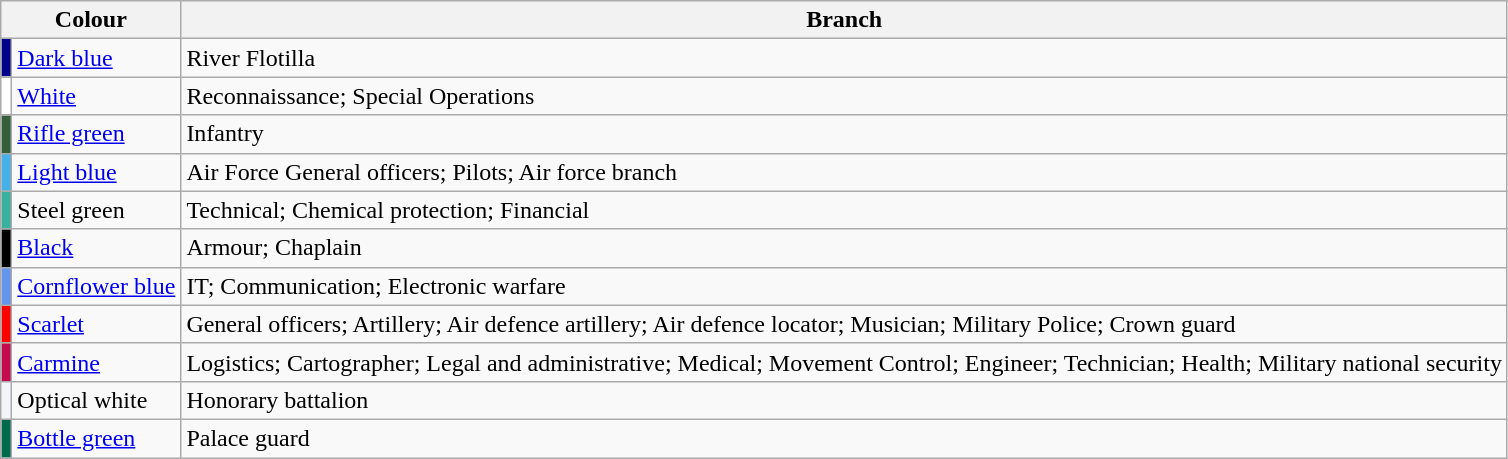<table class="wikitable">
<tr>
<th colspan=2>Colour</th>
<th>Branch</th>
</tr>
<tr>
<td style="background:#00008B"></td>
<td><a href='#'>Dark blue</a></td>
<td>River Flotilla</td>
</tr>
<tr>
<td style="background:white"></td>
<td><a href='#'>White</a></td>
<td>Reconnaissance; Special Operations</td>
</tr>
<tr>
<td style="background:#355E3B"></td>
<td><a href='#'>Rifle green</a></td>
<td>Infantry</td>
</tr>
<tr>
<td style="background:#45B1E8"></td>
<td><a href='#'>Light blue</a></td>
<td>Air Force General officers; Pilots; Air force branch</td>
</tr>
<tr>
<td style="background:#3AB09E"></td>
<td>Steel green</td>
<td>Technical; Chemical protection; Financial</td>
</tr>
<tr>
<td style="background:black"></td>
<td><a href='#'>Black</a></td>
<td>Armour; Chaplain</td>
</tr>
<tr>
<td style="background:#6495ED"></td>
<td><a href='#'>Cornflower blue</a></td>
<td>IT; Communication; Electronic warfare</td>
</tr>
<tr>
<td style="background:red"></td>
<td><a href='#'>Scarlet</a></td>
<td>General officers; Artillery; Air defence artillery; Air defence locator; Musician; Military Police; Crown guard</td>
</tr>
<tr>
<td style="background:#C30B4E"></td>
<td><a href='#'>Carmine</a></td>
<td>Logistics; Cartographer; Legal and administrative; Medical; Movement Control; Engineer; Technician; Health; Military national security</td>
</tr>
<tr>
<td style="background:#F4F5FA"></td>
<td>Optical white</td>
<td>Honorary battalion</td>
</tr>
<tr>
<td style="background:#006A4E"></td>
<td><a href='#'>Bottle green</a></td>
<td>Palace guard</td>
</tr>
</table>
